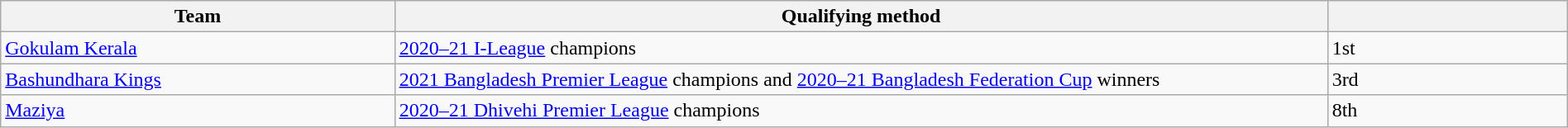<table class="wikitable" style="table-layout:fixed;width:100%;">
<tr>
<th width=25%>Team</th>
<th width=60%>Qualifying method</th>
<th width=15%> </th>
</tr>
<tr>
<td> <a href='#'>Gokulam Kerala</a></td>
<td><a href='#'>2020–21 I-League</a> champions</td>
<td>1st</td>
</tr>
<tr>
<td> <a href='#'>Bashundhara Kings</a></td>
<td><a href='#'>2021 Bangladesh Premier League</a> champions and <a href='#'>2020–21 Bangladesh Federation Cup</a> winners</td>
<td>3rd </td>
</tr>
<tr>
<td> <a href='#'>Maziya</a></td>
<td><a href='#'>2020–21 Dhivehi Premier League</a> champions</td>
<td>8th </td>
</tr>
</table>
